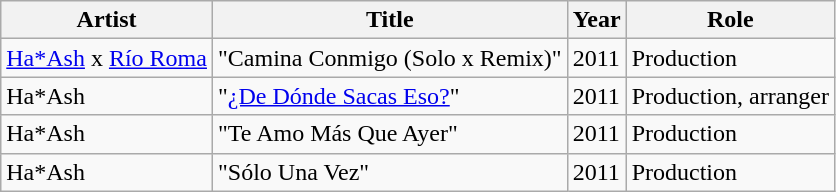<table class="wikitable">
<tr>
<th>Artist</th>
<th>Title</th>
<th>Year</th>
<th>Role</th>
</tr>
<tr>
<td><a href='#'>Ha*Ash</a> x <a href='#'>Río Roma</a></td>
<td>"Camina Conmigo (Solo x Remix)"</td>
<td>2011</td>
<td>Production</td>
</tr>
<tr>
<td>Ha*Ash</td>
<td>"<a href='#'>¿De Dónde Sacas Eso?</a>"</td>
<td>2011</td>
<td>Production, arranger</td>
</tr>
<tr>
<td>Ha*Ash</td>
<td>"Te Amo Más Que Ayer"</td>
<td>2011</td>
<td>Production</td>
</tr>
<tr>
<td>Ha*Ash</td>
<td>"Sólo Una Vez"</td>
<td>2011</td>
<td>Production</td>
</tr>
</table>
